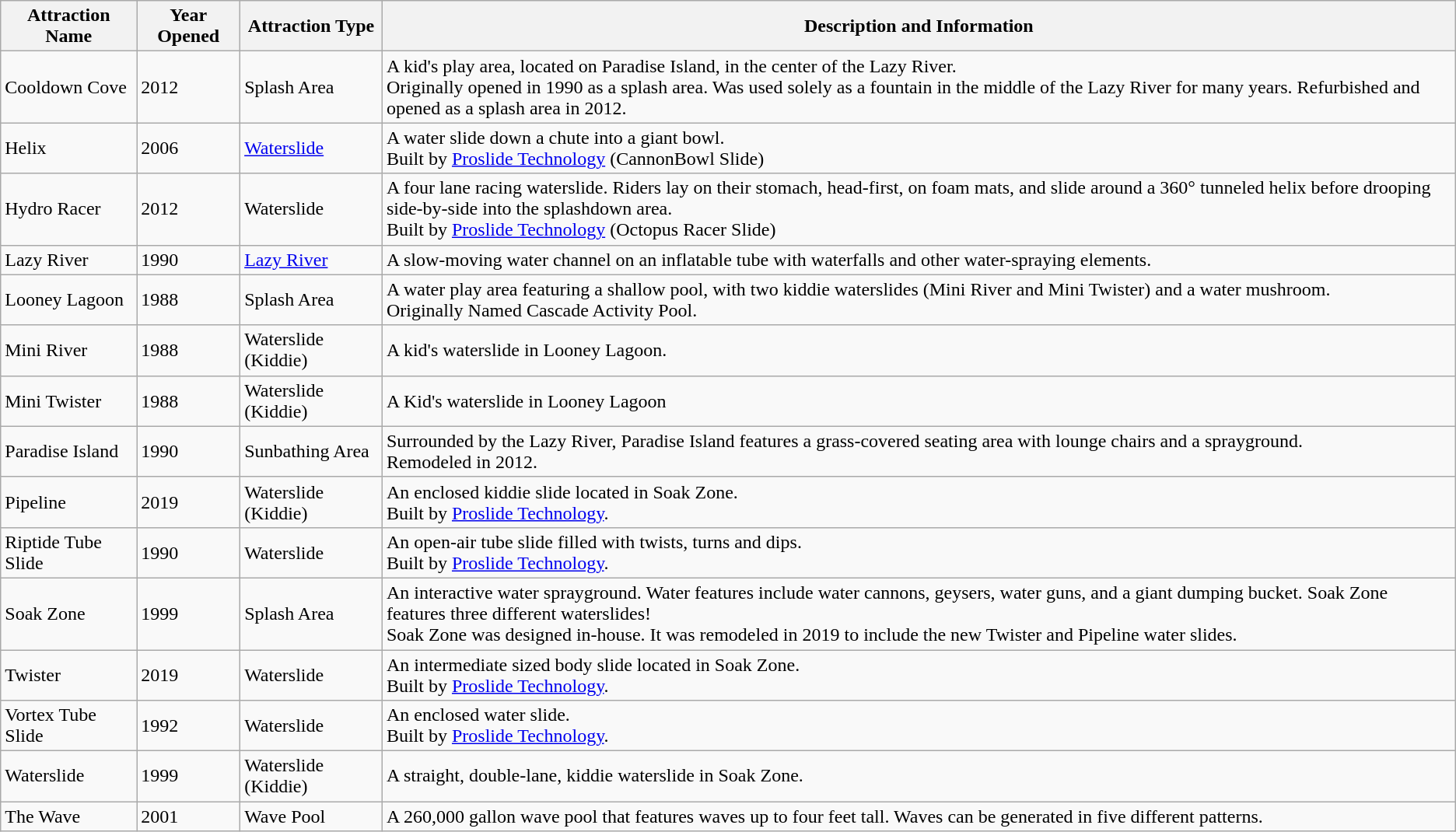<table class="wikitable sortable mw-collapsible mw-collapsed">
<tr>
<th>Attraction Name</th>
<th>Year Opened</th>
<th>Attraction Type</th>
<th>Description and Information</th>
</tr>
<tr>
<td>Cooldown Cove</td>
<td>2012</td>
<td>Splash Area</td>
<td>A kid's play area, located on Paradise Island, in the center of the Lazy River.<br>Originally opened in 1990 as a splash area.  Was used solely as a fountain in the middle of the Lazy River for many years.  Refurbished and opened as a splash area in 2012.</td>
</tr>
<tr>
<td>Helix</td>
<td>2006</td>
<td><a href='#'>Waterslide</a></td>
<td>A water slide down a chute into a giant bowl.<br>Built by <a href='#'>Proslide Technology</a> (CannonBowl Slide)</td>
</tr>
<tr>
<td>Hydro Racer</td>
<td>2012</td>
<td>Waterslide</td>
<td>A four lane racing waterslide.  Riders lay on their stomach, head-first, on foam mats, and slide around a 360° tunneled helix before drooping side-by-side into the splashdown area.<br>Built by <a href='#'>Proslide Technology</a> (Octopus Racer Slide)</td>
</tr>
<tr>
<td>Lazy River</td>
<td>1990</td>
<td><a href='#'>Lazy River</a></td>
<td>A slow-moving water channel on an inflatable tube with waterfalls and other water-spraying elements.</td>
</tr>
<tr>
<td>Looney Lagoon</td>
<td>1988</td>
<td>Splash Area</td>
<td>A water play area featuring a shallow pool, with two kiddie waterslides (Mini River and Mini Twister) and a water mushroom.<br>Originally Named Cascade Activity Pool.</td>
</tr>
<tr>
<td>Mini River</td>
<td>1988</td>
<td>Waterslide (Kiddie)</td>
<td>A kid's waterslide in Looney Lagoon.</td>
</tr>
<tr>
<td>Mini Twister</td>
<td>1988</td>
<td>Waterslide (Kiddie)</td>
<td>A Kid's waterslide in Looney Lagoon</td>
</tr>
<tr>
<td>Paradise Island</td>
<td>1990</td>
<td>Sunbathing Area</td>
<td>Surrounded by the Lazy River, Paradise Island features a grass-covered seating area with lounge chairs and a sprayground.<br>Remodeled in 2012.</td>
</tr>
<tr>
<td>Pipeline</td>
<td>2019</td>
<td>Waterslide (Kiddie)</td>
<td>An enclosed kiddie slide located in Soak Zone.<br>Built by <a href='#'>Proslide Technology</a>.</td>
</tr>
<tr>
<td>Riptide Tube Slide</td>
<td>1990</td>
<td>Waterslide</td>
<td>An open-air tube slide filled with twists, turns and dips.<br>Built by <a href='#'>Proslide Technology</a>.</td>
</tr>
<tr>
<td>Soak Zone</td>
<td>1999</td>
<td>Splash Area</td>
<td>An interactive water sprayground.  Water features include water cannons, geysers, water guns, and a giant dumping bucket.  Soak Zone features three different waterslides!<br>Soak Zone was designed in-house.  It was remodeled in 2019 to include the new Twister and Pipeline water slides.</td>
</tr>
<tr>
<td>Twister</td>
<td>2019</td>
<td>Waterslide</td>
<td>An intermediate sized body slide located in Soak Zone.<br>Built by <a href='#'>Proslide Technology</a>.</td>
</tr>
<tr>
<td>Vortex Tube Slide</td>
<td>1992</td>
<td>Waterslide</td>
<td>An enclosed water slide.<br>Built by <a href='#'>Proslide Technology</a>.</td>
</tr>
<tr>
<td>Waterslide</td>
<td>1999</td>
<td>Waterslide (Kiddie)</td>
<td>A straight, double-lane, kiddie waterslide in Soak Zone.</td>
</tr>
<tr>
<td>The Wave</td>
<td>2001</td>
<td>Wave Pool</td>
<td>A 260,000 gallon wave pool that features waves up to four feet tall.  Waves can be generated in five different patterns.</td>
</tr>
</table>
